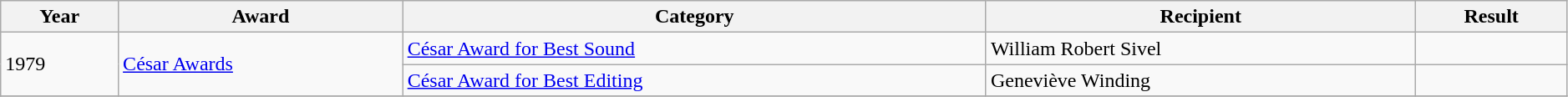<table class="wikitable" style="width:99%;">
<tr>
<th>Year</th>
<th>Award</th>
<th>Category</th>
<th>Recipient</th>
<th>Result</th>
</tr>
<tr>
<td rowspan=2>1979</td>
<td rowspan=2><a href='#'>César Awards</a></td>
<td><a href='#'>César Award for Best Sound</a></td>
<td>William Robert Sivel</td>
<td></td>
</tr>
<tr>
<td><a href='#'>César Award for Best Editing</a></td>
<td>Geneviève Winding</td>
<td></td>
</tr>
<tr>
</tr>
</table>
